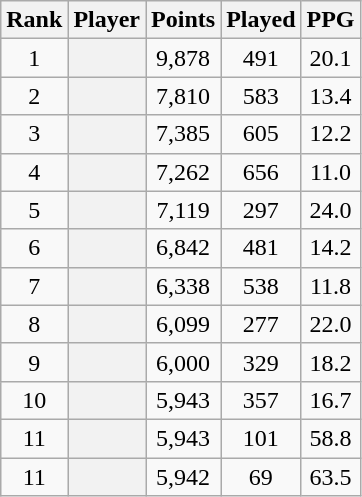<table class="wikitable sortable plainrowheaders" style="text-align:center;">
<tr>
<th>Rank</th>
<th>Player</th>
<th>Points</th>
<th>Played</th>
<th>PPG</th>
</tr>
<tr>
<td>1</td>
<th scope="row" style="text-align:left;"></th>
<td>9,878</td>
<td>491</td>
<td>20.1</td>
</tr>
<tr>
<td>2</td>
<th scope="row" style="text-align:left;"></th>
<td>7,810</td>
<td>583</td>
<td>13.4</td>
</tr>
<tr>
<td>3</td>
<th scope="row" style="text-align:left;"></th>
<td>7,385</td>
<td>605</td>
<td>12.2</td>
</tr>
<tr>
<td>4</td>
<th scope="row" style="text-align:left;"></th>
<td>7,262</td>
<td>656</td>
<td>11.0</td>
</tr>
<tr>
<td>5</td>
<th scope="row" style="text-align:left;"></th>
<td>7,119</td>
<td>297</td>
<td>24.0</td>
</tr>
<tr>
<td>6</td>
<th scope="row" style="text-align:left;"></th>
<td>6,842</td>
<td>481</td>
<td>14.2</td>
</tr>
<tr>
<td>7</td>
<th scope="row" style="text-align:left;"></th>
<td>6,338</td>
<td>538</td>
<td>11.8</td>
</tr>
<tr>
<td>8</td>
<th scope="row" style="text-align:left;"></th>
<td>6,099</td>
<td>277</td>
<td>22.0</td>
</tr>
<tr>
<td>9</td>
<th scope="row" style="text-align:left;"></th>
<td>6,000</td>
<td>329</td>
<td>18.2</td>
</tr>
<tr>
<td>10</td>
<th scope="row" style="text-align:left;"></th>
<td>5,943</td>
<td>357</td>
<td>16.7</td>
</tr>
<tr>
<td>11</td>
<th scope="row" style="text-align:left;"></th>
<td>5,943</td>
<td>101</td>
<td>58.8</td>
</tr>
<tr>
<td>11</td>
<th scope="row" style="text-align:left;"></th>
<td>5,942</td>
<td>69</td>
<td>63.5</td>
</tr>
</table>
